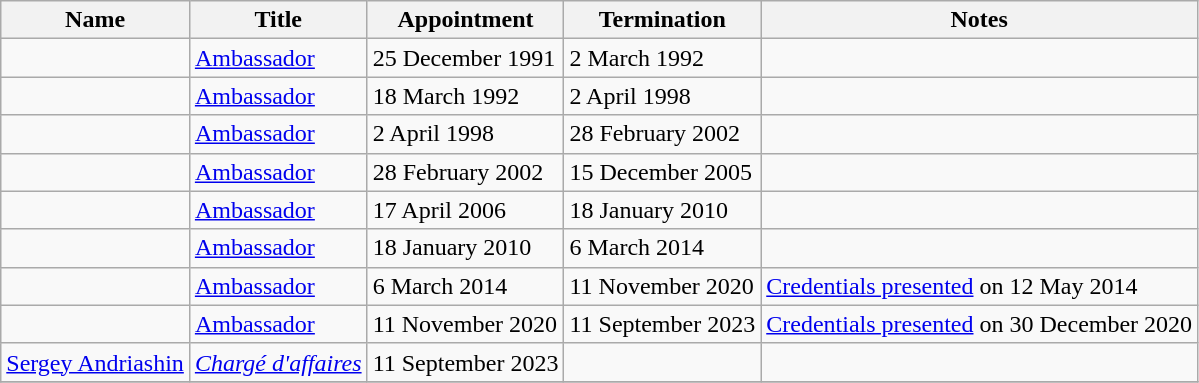<table class="wikitable">
<tr valign="middle">
<th>Name</th>
<th>Title</th>
<th>Appointment</th>
<th>Termination</th>
<th>Notes</th>
</tr>
<tr>
<td></td>
<td><a href='#'>Ambassador</a></td>
<td>25 December 1991</td>
<td>2 March 1992</td>
<td></td>
</tr>
<tr>
<td></td>
<td><a href='#'>Ambassador</a></td>
<td>18 March 1992</td>
<td>2 April 1998</td>
<td></td>
</tr>
<tr>
<td></td>
<td><a href='#'>Ambassador</a></td>
<td>2 April 1998</td>
<td>28 February 2002</td>
<td></td>
</tr>
<tr>
<td></td>
<td><a href='#'>Ambassador</a></td>
<td>28 February 2002</td>
<td>15 December 2005</td>
<td></td>
</tr>
<tr>
<td></td>
<td><a href='#'>Ambassador</a></td>
<td>17 April 2006</td>
<td>18 January 2010</td>
<td></td>
</tr>
<tr>
<td></td>
<td><a href='#'>Ambassador</a></td>
<td>18 January 2010</td>
<td>6 March 2014</td>
<td></td>
</tr>
<tr>
<td></td>
<td><a href='#'>Ambassador</a></td>
<td>6 March 2014</td>
<td>11 November 2020</td>
<td><a href='#'>Credentials presented</a> on 12 May 2014</td>
</tr>
<tr>
<td></td>
<td><a href='#'>Ambassador</a></td>
<td>11 November 2020</td>
<td>11 September 2023</td>
<td><a href='#'>Credentials presented</a> on 30 December 2020</td>
</tr>
<tr>
<td><a href='#'>Sergey Andriashin</a></td>
<td><em><a href='#'>Chargé d'affaires</a></em></td>
<td>11 September 2023</td>
<td></td>
<td></td>
</tr>
<tr>
</tr>
</table>
